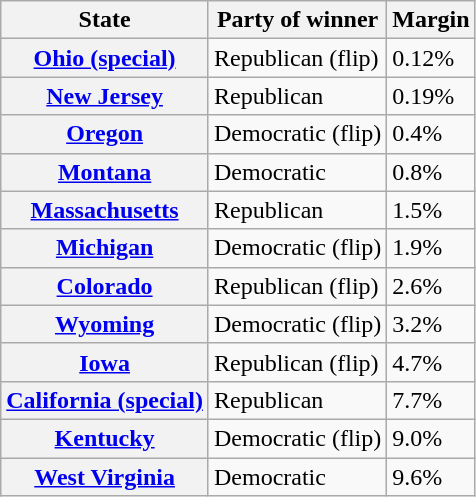<table class="wikitable sortable">
<tr>
<th>State</th>
<th>Party of winner</th>
<th>Margin</th>
</tr>
<tr>
<th><a href='#'>Ohio (special)</a></th>
<td data-sort-value=1 >Republican (flip)</td>
<td>0.12%</td>
</tr>
<tr>
<th><a href='#'>New Jersey</a></th>
<td data-sort-value=-0.5 >Republican</td>
<td>0.19%</td>
</tr>
<tr>
<th><a href='#'>Oregon</a></th>
<td data-sort-value=-0.5 >Democratic (flip)</td>
<td>0.4%</td>
</tr>
<tr>
<th><a href='#'>Montana</a></th>
<td data-sort-value=-0.5 >Democratic</td>
<td>0.8%</td>
</tr>
<tr>
<th><a href='#'>Massachusetts</a></th>
<td data-sort-value=-0.5 >Republican</td>
<td>1.5%</td>
</tr>
<tr>
<th><a href='#'>Michigan</a></th>
<td data-sort-value=-0.5 >Democratic (flip)</td>
<td>1.9%</td>
</tr>
<tr>
<th><a href='#'>Colorado</a></th>
<td data-sort-value=-0.5 >Republican (flip)</td>
<td>2.6%</td>
</tr>
<tr>
<th><a href='#'>Wyoming</a></th>
<td data-sort-value=1 >Democratic (flip)</td>
<td>3.2%</td>
</tr>
<tr>
<th><a href='#'>Iowa</a></th>
<td data-sort-value=-0.5 >Republican (flip)</td>
<td>4.7%</td>
</tr>
<tr>
<th><a href='#'>California (special)</a></th>
<td data-sort-value=1 >Republican</td>
<td>7.7%</td>
</tr>
<tr>
<th><a href='#'>Kentucky</a></th>
<td data-sort-value=-0.5 >Democratic (flip)</td>
<td>9.0%</td>
</tr>
<tr>
<th><a href='#'>West Virginia</a></th>
<td data-sort-value=-0.5 >Democratic</td>
<td>9.6%</td>
</tr>
</table>
